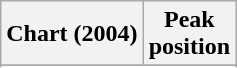<table class="wikitable sortable plainrowheaders" style="text-align:center">
<tr>
<th scope="col">Chart (2004)</th>
<th scope="col">Peak<br>position</th>
</tr>
<tr>
</tr>
<tr>
</tr>
<tr>
</tr>
</table>
